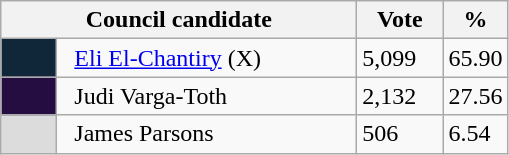<table class="wikitable">
<tr>
<th bgcolor="#DDDDFF" width="230px" colspan="2">Council candidate</th>
<th bgcolor="#DDDDFF" width="50px">Vote</th>
<th bgcolor="#DDDDFF" width="30px">%</th>
</tr>
<tr>
<td bgcolor=#0F2739 width="30px"> </td>
<td>  <a href='#'>Eli El-Chantiry</a> (X)</td>
<td>5,099</td>
<td>65.90</td>
</tr>
<tr>
<td bgcolor=#250D42 width="30px"> </td>
<td>  Judi Varga-Toth</td>
<td>2,132</td>
<td>27.56</td>
</tr>
<tr>
<td bgcolor=#DCDCDC width="30px"> </td>
<td>  James Parsons</td>
<td>506</td>
<td>6.54</td>
</tr>
</table>
